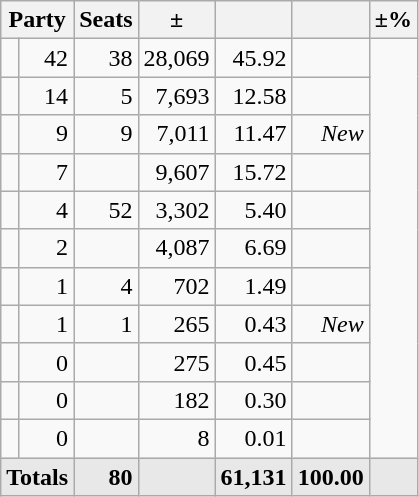<table class=wikitable>
<tr>
<th colspan=2 align=center>Party</th>
<th>Seats</th>
<th>±</th>
<th></th>
<th></th>
<th>±%</th>
</tr>
<tr>
<td></td>
<td align=right>42</td>
<td align=right>38</td>
<td align=right>28,069</td>
<td align=right>45.92</td>
<td align=right></td>
</tr>
<tr>
<td></td>
<td align=right>14</td>
<td align=right>5</td>
<td align=right>7,693</td>
<td align=right>12.58</td>
<td align=right></td>
</tr>
<tr>
<td></td>
<td align=right>9</td>
<td align=right>9</td>
<td align=right>7,011</td>
<td align=right>11.47</td>
<td align=right><em>New</em></td>
</tr>
<tr>
<td></td>
<td align=right>7</td>
<td align=right></td>
<td align=right>9,607</td>
<td align=right>15.72</td>
<td align=right></td>
</tr>
<tr>
<td></td>
<td align=right>4</td>
<td align=right>52</td>
<td align=right>3,302</td>
<td align=right>5.40</td>
<td align=right></td>
</tr>
<tr>
<td></td>
<td align=right>2</td>
<td align=right></td>
<td align=right>4,087</td>
<td align=right>6.69</td>
<td align=right></td>
</tr>
<tr>
<td></td>
<td align=right>1</td>
<td align=right>4</td>
<td align=right>702</td>
<td align=right>1.49</td>
<td align=right></td>
</tr>
<tr>
<td></td>
<td align=right>1</td>
<td align=right>1</td>
<td align=right>265</td>
<td align=right>0.43</td>
<td align=right><em>New</em></td>
</tr>
<tr>
<td></td>
<td align=right>0</td>
<td align=right></td>
<td align=right>275</td>
<td align=right>0.45</td>
<td align=right></td>
</tr>
<tr>
<td></td>
<td align=right>0</td>
<td align=right></td>
<td align=right>182</td>
<td align=right>0.30</td>
<td align=right></td>
</tr>
<tr>
<td></td>
<td align=right>0</td>
<td align=right></td>
<td align=right>8</td>
<td align=right>0.01</td>
<td align=right></td>
</tr>
<tr style="font-weight:bold; background:rgb(232,232,232);">
<td colspan=2 align=center>Totals</td>
<td align=right>80</td>
<td align=center></td>
<td align=right>61,131</td>
<td align=center>100.00</td>
<td></td>
</tr>
</table>
